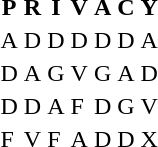<table>
<tr>
<th>P</th>
<th>R</th>
<th>I</th>
<th>V</th>
<th>A</th>
<th>C</th>
<th>Y</th>
</tr>
<tr>
<td>A</td>
<td>D</td>
<td>D</td>
<td>D</td>
<td>D</td>
<td>D</td>
<td>A</td>
</tr>
<tr>
<td>D</td>
<td>A</td>
<td>G</td>
<td>V</td>
<td>G</td>
<td>A</td>
<td>D</td>
</tr>
<tr>
<td>D</td>
<td>D</td>
<td>A</td>
<td>F</td>
<td>D</td>
<td>G</td>
<td>V</td>
</tr>
<tr>
<td>F</td>
<td>V</td>
<td>F</td>
<td>A</td>
<td>D</td>
<td>D</td>
<td>X</td>
</tr>
</table>
